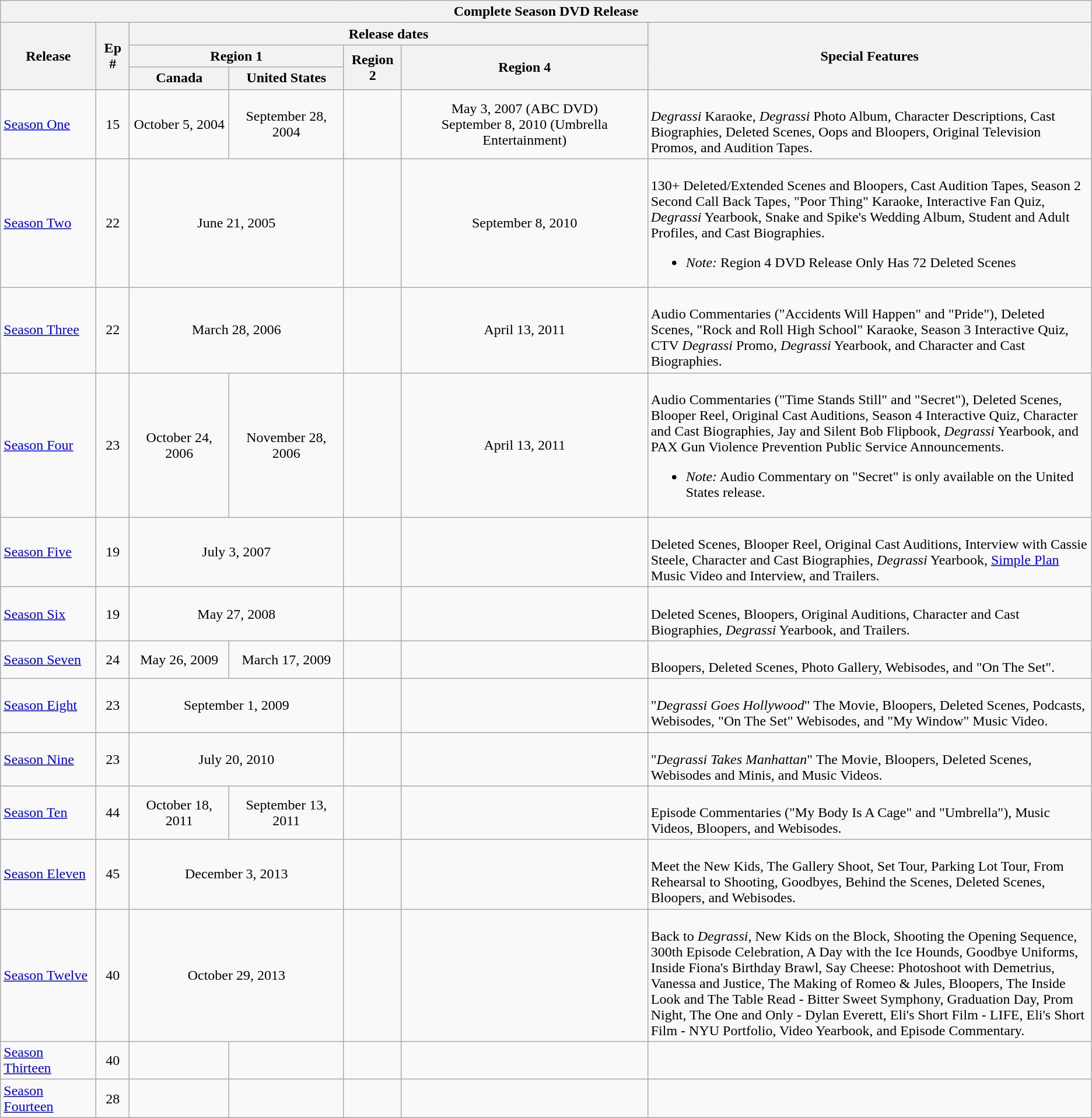<table class="wikitable">
<tr>
<th colspan="7">Complete Season DVD Release</th>
</tr>
<tr>
<th rowspan="3">Release</th>
<th rowspan="3">Ep #</th>
<th colspan="4">Release dates</th>
<th rowspan="3" width="500">Special Features</th>
</tr>
<tr>
<th colspan="2">Region 1</th>
<th rowspan="2">Region 2</th>
<th rowspan="2">Region 4</th>
</tr>
<tr>
<th>Canada</th>
<th>United States</th>
</tr>
<tr>
<td><a href='#'>Season One</a></td>
<td style="text-align:center;">15</td>
<td style="text-align:center;">October 5, 2004</td>
<td style="text-align:center;">September 28, 2004</td>
<td></td>
<td style="text-align:center;">May 3, 2007 (ABC DVD)<br>September 8, 2010 (Umbrella Entertainment)</td>
<td><br><em>Degrassi</em> Karaoke, <em>Degrassi</em> Photo Album, Character Descriptions, Cast Biographies, Deleted Scenes, Oops and Bloopers, Original Television Promos, and Audition Tapes.</td>
</tr>
<tr>
<td><a href='#'>Season Two</a></td>
<td style="text-align:center;">22</td>
<td style="text-align:center;" colspan="2">June 21, 2005</td>
<td></td>
<td style="text-align:center;">September 8, 2010</td>
<td><br>130+ Deleted/Extended Scenes and Bloopers, Cast Audition Tapes, Season 2 Second Call Back Tapes, "Poor Thing" Karaoke, Interactive Fan Quiz, <em>Degrassi</em> Yearbook, Snake and Spike's Wedding Album, Student and Adult Profiles, and Cast Biographies.<ul><li><em>Note:</em> Region 4 DVD Release Only Has 72 Deleted Scenes</li></ul></td>
</tr>
<tr>
<td><a href='#'>Season Three</a></td>
<td style="text-align:center;">22</td>
<td style="text-align:center;" colspan ="2">March 28, 2006</td>
<td></td>
<td style="text-align:center;">April 13, 2011</td>
<td><br>Audio Commentaries ("Accidents Will Happen" and "Pride"), Deleted Scenes, "Rock and Roll High School" Karaoke, Season 3 Interactive Quiz, CTV <em>Degrassi</em> Promo, <em>Degrassi</em> Yearbook, and Character and Cast Biographies.</td>
</tr>
<tr>
<td><a href='#'>Season Four</a></td>
<td style="text-align:center;">23</td>
<td style="text-align:center;">October 24, 2006</td>
<td style="text-align:center;">November 28, 2006</td>
<td></td>
<td style="text-align:center;">April 13, 2011</td>
<td><br>Audio Commentaries ("Time Stands Still" and "Secret"), Deleted Scenes, Blooper Reel, Original Cast Auditions, Season 4 Interactive Quiz, Character and Cast Biographies, Jay and Silent Bob Flipbook, <em>Degrassi</em> Yearbook, and PAX Gun Violence Prevention Public Service Announcements.<ul><li><em>Note:</em> Audio Commentary on "Secret" is only available on the United States release.</li></ul></td>
</tr>
<tr>
<td><a href='#'>Season Five</a></td>
<td style="text-align:center;">19</td>
<td style="text-align:center;" colspan="2">July 3, 2007</td>
<td></td>
<td></td>
<td><br>Deleted Scenes, Blooper Reel, Original Cast Auditions, Interview with Cassie Steele, Character and Cast Biographies, <em>Degrassi</em> Yearbook, <a href='#'>Simple Plan</a> Music Video and Interview, and Trailers.</td>
</tr>
<tr>
<td><a href='#'>Season Six</a></td>
<td style="text-align:center;">19</td>
<td style="text-align:center;" colspan="2">May 27, 2008</td>
<td></td>
<td></td>
<td><br>Deleted Scenes, Bloopers, Original Auditions, Character and Cast Biographies, <em>Degrassi</em> Yearbook, and Trailers.</td>
</tr>
<tr>
<td><a href='#'>Season Seven</a></td>
<td style="text-align:center;">24</td>
<td style="text-align:center;">May 26, 2009</td>
<td style="text-align:center;">March 17, 2009</td>
<td></td>
<td></td>
<td><br>Bloopers, Deleted Scenes, Photo Gallery, Webisodes, and "On The Set".</td>
</tr>
<tr>
<td><a href='#'>Season Eight</a></td>
<td style="text-align:center;">23</td>
<td style="text-align:center;" colspan="2">September 1, 2009</td>
<td></td>
<td></td>
<td><br>"<em>Degrassi Goes Hollywood</em>" The Movie, Bloopers, Deleted Scenes, Podcasts, Webisodes, "On The Set" Webisodes, and "My Window" Music Video.</td>
</tr>
<tr>
<td><a href='#'>Season Nine</a></td>
<td style="text-align:center;">23</td>
<td style="text-align:center;" colspan="2">July 20, 2010</td>
<td></td>
<td></td>
<td><br>"<em>Degrassi Takes Manhattan</em>" The Movie, Bloopers, Deleted Scenes, Webisodes and Minis, and Music Videos.</td>
</tr>
<tr>
<td><a href='#'>Season Ten</a></td>
<td style="text-align:center;">44</td>
<td style="text-align:center;">October 18, 2011</td>
<td style="text-align:center;">September 13, 2011</td>
<td></td>
<td></td>
<td><br>Episode Commentaries ("My Body Is A Cage" and "Umbrella"), Music Videos, Bloopers, and Webisodes.</td>
</tr>
<tr>
<td><a href='#'>Season Eleven</a></td>
<td style="text-align:center;">45</td>
<td style="text-align:center;" colspan="2">December 3, 2013</td>
<td></td>
<td></td>
<td><br>Meet the New Kids, The Gallery Shoot, Set Tour, Parking Lot Tour, From Rehearsal to Shooting, Goodbyes, Behind the Scenes, Deleted Scenes, Bloopers, and Webisodes.</td>
</tr>
<tr>
<td><a href='#'>Season Twelve</a></td>
<td style="text-align:center;">40</td>
<td style="text-align:center;" colspan="2">October 29, 2013</td>
<td></td>
<td></td>
<td><br>Back to <em>Degrassi</em>, New Kids on the Block, Shooting the Opening Sequence, 300th Episode Celebration, A Day with the Ice Hounds, Goodbye Uniforms, Inside Fiona's Birthday Brawl, Say Cheese: Photoshoot with Demetrius, Vanessa and Justice, The Making of Romeo & Jules, Bloopers, The Inside Look and The Table Read - Bitter Sweet Symphony, Graduation Day, Prom Night, The One and Only - Dylan Everett, Eli's Short Film - LIFE, Eli's Short Film - NYU Portfolio, Video Yearbook, and Episode Commentary.</td>
</tr>
<tr>
<td><a href='#'>Season Thirteen</a></td>
<td style="text-align:center;">40</td>
<td></td>
<td></td>
<td></td>
<td></td>
<td></td>
</tr>
<tr>
<td><a href='#'>Season Fourteen</a></td>
<td style="text-align:center;">28</td>
<td></td>
<td></td>
<td></td>
<td></td>
<td></td>
</tr>
</table>
